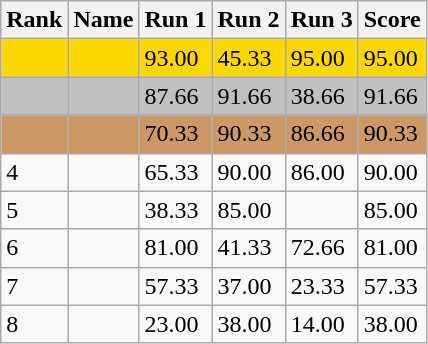<table class="wikitable">
<tr>
<th>Rank</th>
<th>Name</th>
<th>Run 1</th>
<th>Run 2</th>
<th>Run 3</th>
<th>Score</th>
</tr>
<tr style="background:gold;">
<td></td>
<td></td>
<td>93.00</td>
<td>45.33</td>
<td>95.00</td>
<td>95.00</td>
</tr>
<tr style="background:silver;">
<td></td>
<td></td>
<td>87.66</td>
<td>91.66</td>
<td>38.66</td>
<td>91.66</td>
</tr>
<tr style="background:#CC9966;">
<td></td>
<td></td>
<td>70.33</td>
<td>90.33</td>
<td>86.66</td>
<td>90.33</td>
</tr>
<tr>
<td>4</td>
<td></td>
<td>65.33</td>
<td>90.00</td>
<td>86.00</td>
<td>90.00</td>
</tr>
<tr>
<td>5</td>
<td></td>
<td>38.33</td>
<td>85.00</td>
<td></td>
<td>85.00</td>
</tr>
<tr>
<td>6</td>
<td></td>
<td>81.00</td>
<td>41.33</td>
<td>72.66</td>
<td>81.00</td>
</tr>
<tr>
<td>7</td>
<td></td>
<td>57.33</td>
<td>37.00</td>
<td>23.33</td>
<td>57.33</td>
</tr>
<tr>
<td>8</td>
<td></td>
<td>23.00</td>
<td>38.00</td>
<td>14.00</td>
<td>38.00</td>
</tr>
</table>
